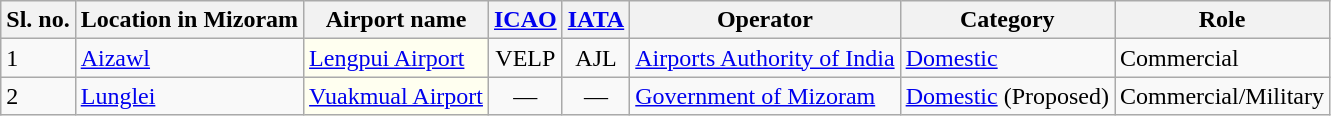<table class="wikitable sortable">
<tr>
<th>Sl. no.</th>
<th>Location in Mizoram</th>
<th>Airport name</th>
<th><a href='#'>ICAO</a></th>
<th><a href='#'>IATA</a></th>
<th>Operator</th>
<th>Category</th>
<th>Role</th>
</tr>
<tr>
<td>1</td>
<td><a href='#'>Aizawl</a></td>
<td style="background:#FFFFF0;"><a href='#'>Lengpui Airport</a></td>
<td align="center">VELP</td>
<td align="center">AJL</td>
<td><a href='#'>Airports Authority of India</a></td>
<td><a href='#'>Domestic</a></td>
<td>Commercial</td>
</tr>
<tr>
<td>2</td>
<td><a href='#'>Lunglei</a></td>
<td style="background:#FFFFF0;"><a href='#'>Vuakmual Airport</a></td>
<td align="center">—</td>
<td align="center">—</td>
<td><a href='#'>Government of Mizoram</a></td>
<td><a href='#'>Domestic</a> (Proposed)</td>
<td>Commercial/Military</td>
</tr>
</table>
